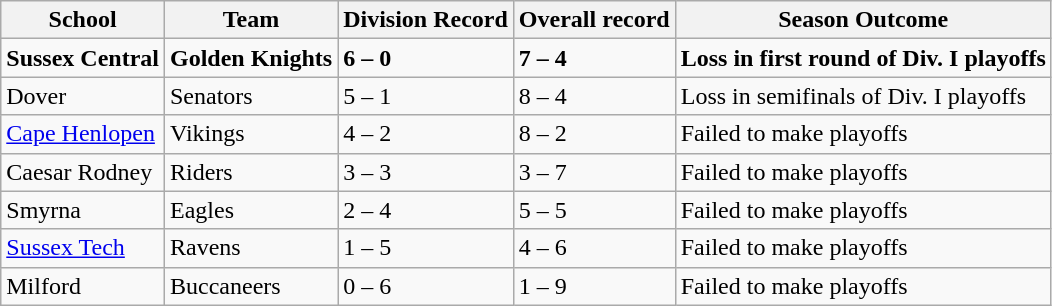<table class="wikitable mw-collapsible mw-collapsed">
<tr>
<th>School</th>
<th>Team</th>
<th>Division Record</th>
<th>Overall record</th>
<th>Season Outcome</th>
</tr>
<tr>
<td><strong>Sussex Central</strong></td>
<td><strong>Golden Knights</strong></td>
<td><strong>6 – 0</strong></td>
<td><strong>7 – 4</strong></td>
<td><strong>Loss in first round of Div. I playoffs</strong></td>
</tr>
<tr>
<td>Dover</td>
<td>Senators</td>
<td>5 – 1</td>
<td>8 – 4</td>
<td>Loss in semifinals of Div. I playoffs</td>
</tr>
<tr>
<td><a href='#'>Cape Henlopen</a></td>
<td>Vikings</td>
<td>4 – 2</td>
<td>8 – 2</td>
<td>Failed to make playoffs</td>
</tr>
<tr>
<td>Caesar Rodney</td>
<td>Riders</td>
<td>3 – 3</td>
<td>3 – 7</td>
<td>Failed to make playoffs</td>
</tr>
<tr>
<td>Smyrna</td>
<td>Eagles</td>
<td>2 – 4</td>
<td>5 – 5</td>
<td>Failed to make playoffs</td>
</tr>
<tr>
<td><a href='#'>Sussex Tech</a></td>
<td>Ravens</td>
<td>1 – 5</td>
<td>4 – 6</td>
<td>Failed to make playoffs</td>
</tr>
<tr>
<td>Milford</td>
<td>Buccaneers</td>
<td>0 – 6</td>
<td>1 – 9</td>
<td>Failed to make playoffs</td>
</tr>
</table>
